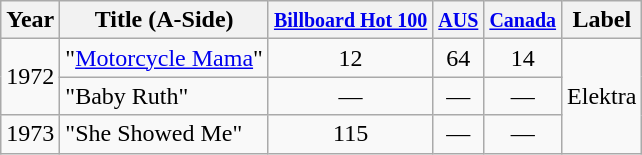<table class="wikitable sortable">
<tr>
<th>Year</th>
<th>Title (A-Side)</th>
<th><small><a href='#'>Billboard Hot 100</a></small></th>
<th><small><a href='#'>AUS</a></small></th>
<th><small><a href='#'>Canada</a></small></th>
<th>Label</th>
</tr>
<tr>
<td rowspan="2">1972</td>
<td align="center">"<a href='#'>Motorcycle Mama</a>"</td>
<td align="center">12</td>
<td align="center">64</td>
<td align="center">14</td>
<td rowspan="3">Elektra</td>
</tr>
<tr>
<td>"Baby Ruth"</td>
<td align="center">—</td>
<td align="center">—</td>
<td align="center">—</td>
</tr>
<tr>
<td>1973</td>
<td align="left">"She Showed Me"</td>
<td align="center">115</td>
<td align="center">—</td>
<td align="center">—</td>
</tr>
</table>
